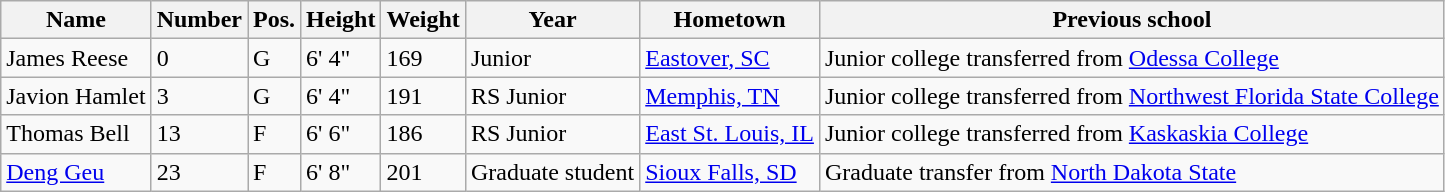<table class="wikitable sortable" border="1">
<tr>
<th>Name</th>
<th>Number</th>
<th>Pos.</th>
<th>Height</th>
<th>Weight</th>
<th>Year</th>
<th>Hometown</th>
<th class="unsortable">Previous school</th>
</tr>
<tr>
<td>James Reese</td>
<td>0</td>
<td>G</td>
<td>6' 4"</td>
<td>169</td>
<td>Junior</td>
<td><a href='#'>Eastover, SC</a></td>
<td>Junior college transferred from <a href='#'>Odessa College</a></td>
</tr>
<tr>
<td>Javion Hamlet</td>
<td>3</td>
<td>G</td>
<td>6' 4"</td>
<td>191</td>
<td>RS Junior</td>
<td><a href='#'>Memphis, TN</a></td>
<td>Junior college transferred from <a href='#'>Northwest Florida State College</a></td>
</tr>
<tr>
<td>Thomas Bell</td>
<td>13</td>
<td>F</td>
<td>6' 6"</td>
<td>186</td>
<td>RS Junior</td>
<td><a href='#'>East St. Louis, IL</a></td>
<td>Junior college transferred from <a href='#'>Kaskaskia College</a></td>
</tr>
<tr>
<td><a href='#'>Deng Geu</a></td>
<td>23</td>
<td>F</td>
<td>6' 8"</td>
<td>201</td>
<td>Graduate student</td>
<td><a href='#'>Sioux Falls, SD</a></td>
<td>Graduate transfer from <a href='#'>North Dakota State</a></td>
</tr>
</table>
